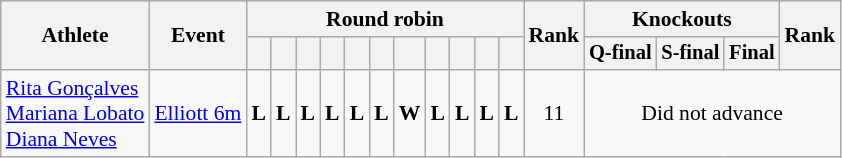<table class="wikitable" style="font-size:90%">
<tr>
<th rowspan="2">Athlete</th>
<th rowspan="2">Event</th>
<th colspan="11">Round robin</th>
<th rowspan="2">Rank</th>
<th colspan="3">Knockouts</th>
<th rowspan="2">Rank</th>
</tr>
<tr style="vertical-align:bottom; font-size:95%">
<th></th>
<th></th>
<th></th>
<th></th>
<th></th>
<th></th>
<th></th>
<th></th>
<th></th>
<th></th>
<th></th>
<th valign=middle>Q-final</th>
<th valign=middle>S-final</th>
<th valign=middle>Final</th>
</tr>
<tr align=center>
<td align=left><a href='#'>Rita Gonçalves</a><br><a href='#'>Mariana Lobato</a><br><a href='#'>Diana Neves</a></td>
<td align=left><a href='#'>Elliott 6m</a></td>
<td><strong>L</strong></td>
<td><strong>L</strong></td>
<td><strong>L</strong></td>
<td><strong>L</strong></td>
<td><strong>L</strong></td>
<td><strong>L</strong></td>
<td><strong>W</strong></td>
<td><strong>L</strong></td>
<td><strong>L</strong></td>
<td><strong>L</strong></td>
<td><strong>L</strong></td>
<td>11</td>
<td colspan=4>Did not advance</td>
</tr>
</table>
